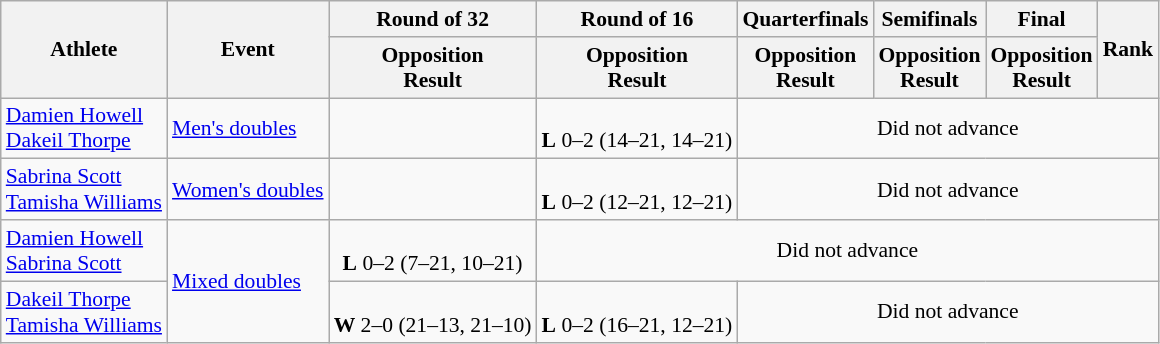<table class="wikitable" style="font-size:90%">
<tr>
<th rowspan="2">Athlete</th>
<th rowspan="2">Event</th>
<th>Round of 32</th>
<th>Round of 16</th>
<th>Quarterfinals</th>
<th>Semifinals</th>
<th>Final</th>
<th rowspan="2">Rank</th>
</tr>
<tr>
<th>Opposition<br>Result</th>
<th>Opposition<br>Result</th>
<th>Opposition<br>Result</th>
<th>Opposition<br>Result</th>
<th>Opposition<br>Result</th>
</tr>
<tr align=center>
<td align=left><a href='#'>Damien Howell</a><br><a href='#'>Dakeil Thorpe</a></td>
<td align=left><a href='#'>Men's doubles</a></td>
<td></td>
<td><br><strong>L</strong> 0–2 (14–21, 14–21)</td>
<td colspan=4>Did not advance</td>
</tr>
<tr align=center>
<td align=left><a href='#'>Sabrina Scott</a><br><a href='#'>Tamisha Williams</a></td>
<td align=left><a href='#'>Women's doubles</a></td>
<td></td>
<td><br><strong>L</strong> 0–2 (12–21, 12–21)</td>
<td colspan=4>Did not advance</td>
</tr>
<tr align=center>
<td align=left><a href='#'>Damien Howell</a><br><a href='#'>Sabrina Scott</a></td>
<td align=left rowspan=2><a href='#'>Mixed doubles</a></td>
<td><br><strong>L</strong> 0–2 (7–21, 10–21)</td>
<td colspan=5>Did not advance</td>
</tr>
<tr align=center>
<td align=left><a href='#'>Dakeil Thorpe</a><br><a href='#'>Tamisha Williams</a></td>
<td><br><strong>W</strong> 2–0 (21–13, 21–10)</td>
<td><br><strong>L</strong> 0–2 (16–21, 12–21)</td>
<td colspan=4>Did not advance</td>
</tr>
</table>
